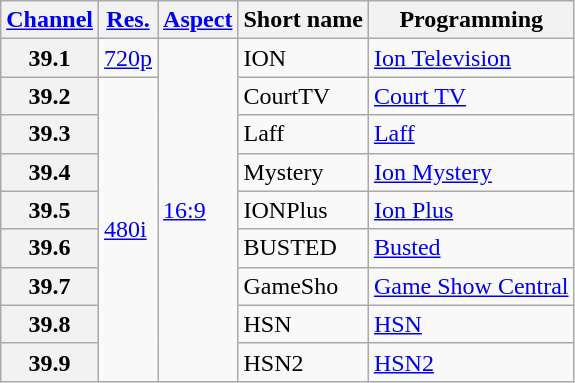<table class="wikitable">
<tr>
<th scope = "col"><a href='#'>Channel</a></th>
<th scope = "col"><a href='#'>Res.</a></th>
<th scope = "col"><a href='#'>Aspect</a></th>
<th scope = "col">Short name</th>
<th scope = "col">Programming</th>
</tr>
<tr>
<th scope = "row">39.1</th>
<td><a href='#'>720p</a></td>
<td rowspan=9><a href='#'>16:9</a></td>
<td>ION</td>
<td><a href='#'>Ion Television</a></td>
</tr>
<tr>
<th scope = "row">39.2</th>
<td rowspan=8><a href='#'>480i</a></td>
<td>CourtTV</td>
<td><a href='#'>Court TV</a></td>
</tr>
<tr>
<th scope = "row">39.3</th>
<td>Laff</td>
<td><a href='#'>Laff</a></td>
</tr>
<tr>
<th scope = "row">39.4</th>
<td>Mystery</td>
<td><a href='#'>Ion Mystery</a></td>
</tr>
<tr>
<th scope = "row">39.5</th>
<td>IONPlus</td>
<td><a href='#'>Ion Plus</a></td>
</tr>
<tr>
<th scope = "row">39.6</th>
<td>BUSTED</td>
<td><a href='#'>Busted</a></td>
</tr>
<tr>
<th scope = "row">39.7</th>
<td>GameSho</td>
<td><a href='#'>Game Show Central</a></td>
</tr>
<tr>
<th scope = "row">39.8</th>
<td>HSN</td>
<td><a href='#'>HSN</a></td>
</tr>
<tr>
<th scope = "row">39.9</th>
<td>HSN2</td>
<td><a href='#'>HSN2</a></td>
</tr>
</table>
